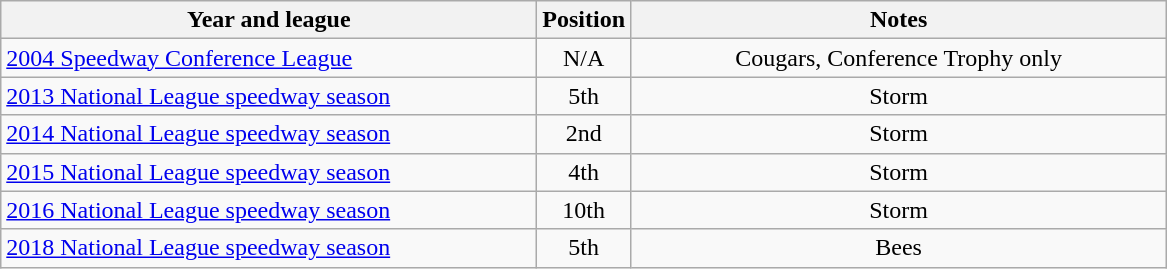<table class="wikitable">
<tr>
<th width=350>Year and league</th>
<th width=50>Position</th>
<th width=350>Notes</th>
</tr>
<tr align=center>
<td align="left"><a href='#'>2004 Speedway Conference League</a></td>
<td>N/A</td>
<td>Cougars, Conference Trophy only</td>
</tr>
<tr align=center>
<td align="left"><a href='#'>2013 National League speedway season</a></td>
<td>5th</td>
<td>Storm</td>
</tr>
<tr align=center>
<td align="left"><a href='#'>2014 National League speedway season</a></td>
<td>2nd</td>
<td>Storm</td>
</tr>
<tr align=center>
<td align="left"><a href='#'>2015 National League speedway season</a></td>
<td>4th</td>
<td>Storm</td>
</tr>
<tr align=center>
<td align="left"><a href='#'>2016 National League speedway season</a></td>
<td>10th</td>
<td>Storm</td>
</tr>
<tr align=center>
<td align="left"><a href='#'>2018 National League speedway season</a></td>
<td>5th</td>
<td>Bees</td>
</tr>
</table>
